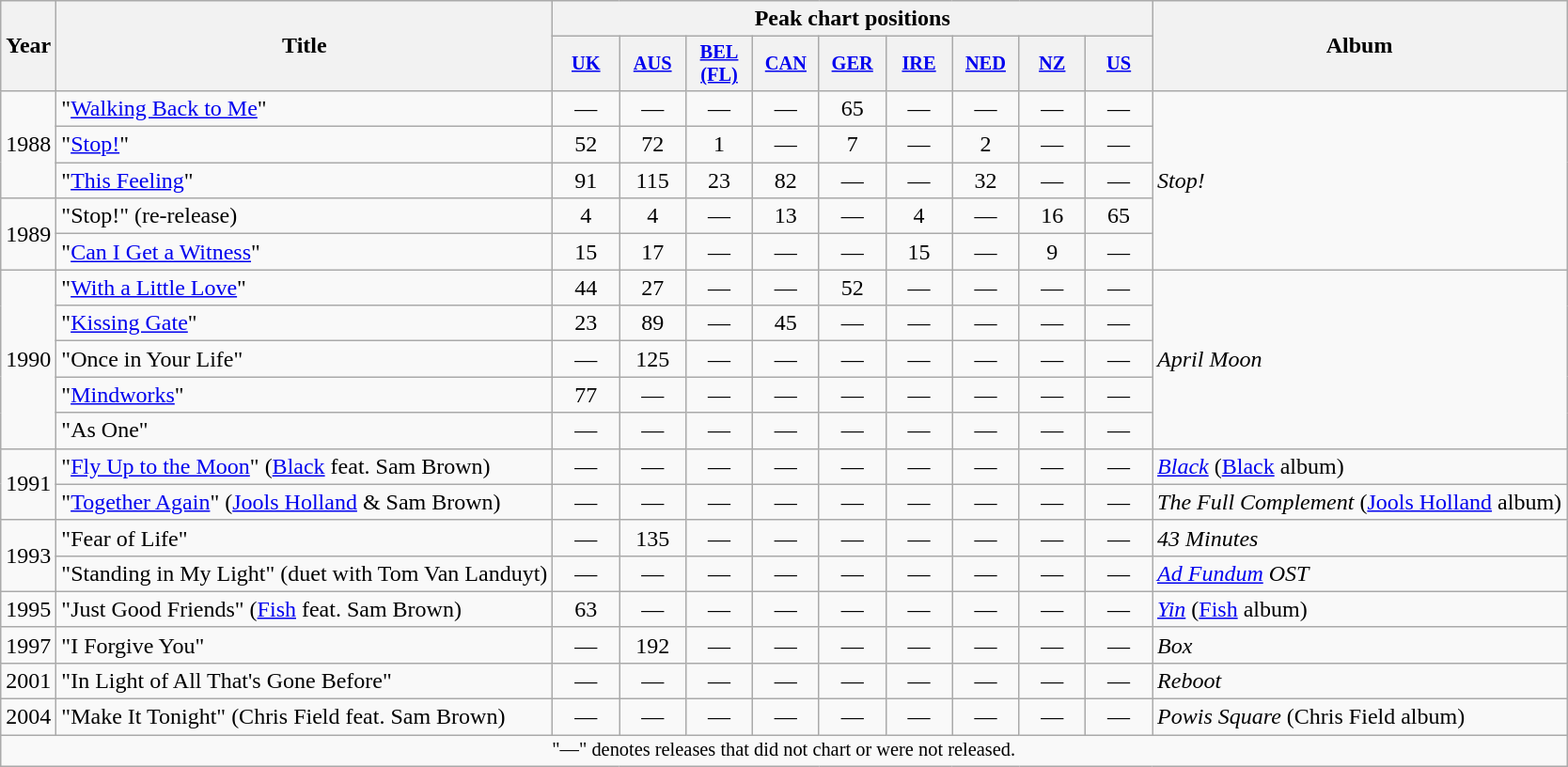<table class="wikitable" style=text-align:center;>
<tr>
<th scope="col" rowspan="2">Year</th>
<th scope="col" rowspan="2">Title</th>
<th scope="col" colspan="9">Peak chart positions</th>
<th scope="col" rowspan="2">Album</th>
</tr>
<tr>
<th style="width:3em;font-size:85%"><a href='#'>UK</a><br></th>
<th style="width:3em;font-size:85%"><a href='#'>AUS</a><br></th>
<th style="width:3em;font-size:85%"><a href='#'>BEL<br>(FL)</a><br></th>
<th style="width:3em;font-size:85%"><a href='#'>CAN</a></th>
<th style="width:3em;font-size:85%"><a href='#'>GER</a><br></th>
<th style="width:3em;font-size:85%"><a href='#'>IRE</a><br></th>
<th style="width:3em;font-size:85%"><a href='#'>NED</a><br></th>
<th style="width:3em;font-size:85%"><a href='#'>NZ</a><br></th>
<th style="width:3em;font-size:85%"><a href='#'>US</a><br></th>
</tr>
<tr>
<td rowspan="3">1988</td>
<td align=left>"<a href='#'>Walking Back to Me</a>"</td>
<td>—</td>
<td>—</td>
<td>—</td>
<td>—</td>
<td>65</td>
<td>—</td>
<td>—</td>
<td>—</td>
<td>—</td>
<td align=left rowspan="5"><em>Stop!</em></td>
</tr>
<tr>
<td align=left>"<a href='#'>Stop!</a>"</td>
<td>52</td>
<td>72</td>
<td>1</td>
<td>—</td>
<td>7</td>
<td>—</td>
<td>2</td>
<td>—</td>
<td>—</td>
</tr>
<tr>
<td align=left>"<a href='#'>This Feeling</a>"</td>
<td>91</td>
<td>115</td>
<td>23</td>
<td>82</td>
<td>—</td>
<td>—</td>
<td>32</td>
<td>—</td>
<td>—</td>
</tr>
<tr>
<td rowspan="2">1989</td>
<td align=left>"Stop!" (re-release)</td>
<td>4</td>
<td>4</td>
<td>—</td>
<td>13</td>
<td>—</td>
<td>4</td>
<td>—</td>
<td>16</td>
<td>65</td>
</tr>
<tr>
<td align=left>"<a href='#'>Can I Get a Witness</a>"</td>
<td>15</td>
<td>17</td>
<td>—</td>
<td>—</td>
<td>—</td>
<td>15</td>
<td>—</td>
<td>9</td>
<td>—</td>
</tr>
<tr>
<td rowspan="5">1990</td>
<td align=left>"<a href='#'>With a Little Love</a>"</td>
<td>44</td>
<td>27</td>
<td>—</td>
<td>—</td>
<td>52</td>
<td>—</td>
<td>—</td>
<td>—</td>
<td>—</td>
<td align=left rowspan="5"><em>April Moon</em></td>
</tr>
<tr>
<td align=left>"<a href='#'>Kissing Gate</a>"</td>
<td>23</td>
<td>89</td>
<td>—</td>
<td>45</td>
<td>—</td>
<td>—</td>
<td>—</td>
<td>—</td>
<td>—</td>
</tr>
<tr>
<td align=left>"Once in Your Life"</td>
<td>—</td>
<td>125</td>
<td>—</td>
<td>—</td>
<td>—</td>
<td>—</td>
<td>—</td>
<td>—</td>
<td>—</td>
</tr>
<tr>
<td align=left>"<a href='#'>Mindworks</a>"</td>
<td>77</td>
<td>—</td>
<td>—</td>
<td>—</td>
<td>—</td>
<td>—</td>
<td>—</td>
<td>—</td>
<td>—</td>
</tr>
<tr>
<td align=left>"As One"</td>
<td>—</td>
<td>—</td>
<td>—</td>
<td>—</td>
<td>—</td>
<td>—</td>
<td>—</td>
<td>—</td>
<td>—</td>
</tr>
<tr>
<td rowspan="2">1991</td>
<td align=left>"<a href='#'>Fly Up to the Moon</a>" (<a href='#'>Black</a> feat. Sam Brown)</td>
<td>—</td>
<td>—</td>
<td>—</td>
<td>—</td>
<td>—</td>
<td>—</td>
<td>—</td>
<td>—</td>
<td>—</td>
<td align=left><em><a href='#'>Black</a></em> (<a href='#'>Black</a> album)</td>
</tr>
<tr>
<td align=left>"<a href='#'>Together Again</a>" (<a href='#'>Jools Holland</a> & Sam Brown)</td>
<td>—</td>
<td>—</td>
<td>—</td>
<td>—</td>
<td>—</td>
<td>—</td>
<td>—</td>
<td>—</td>
<td>—</td>
<td align=left><em>The Full Complement</em> (<a href='#'>Jools Holland</a> album)</td>
</tr>
<tr>
<td rowspan="2">1993</td>
<td align=left>"Fear of Life"</td>
<td>—</td>
<td>135</td>
<td>—</td>
<td>—</td>
<td>—</td>
<td>—</td>
<td>—</td>
<td>—</td>
<td>—</td>
<td align=left><em>43 Minutes</em></td>
</tr>
<tr>
<td align=left>"Standing in My Light" (duet with Tom Van Landuyt)</td>
<td>—</td>
<td>—</td>
<td>—</td>
<td>—</td>
<td>—</td>
<td>—</td>
<td>—</td>
<td>—</td>
<td>—</td>
<td align=left><em><a href='#'>Ad Fundum</a> OST</em></td>
</tr>
<tr>
<td>1995</td>
<td align=left>"Just Good Friends" (<a href='#'>Fish</a> feat. Sam Brown)</td>
<td>63</td>
<td>—</td>
<td>—</td>
<td>—</td>
<td>—</td>
<td>—</td>
<td>—</td>
<td>—</td>
<td>—</td>
<td align=left><em><a href='#'>Yin</a></em> (<a href='#'>Fish</a> album)</td>
</tr>
<tr>
<td>1997</td>
<td align=left>"I Forgive You"</td>
<td>—</td>
<td>192</td>
<td>—</td>
<td>—</td>
<td>—</td>
<td>—</td>
<td>—</td>
<td>—</td>
<td>—</td>
<td align=left><em>Box</em></td>
</tr>
<tr>
<td>2001</td>
<td align=left>"In Light of All That's Gone Before"</td>
<td>—</td>
<td>—</td>
<td>—</td>
<td>—</td>
<td>—</td>
<td>—</td>
<td>—</td>
<td>—</td>
<td>—</td>
<td align=left><em>Reboot</em></td>
</tr>
<tr>
<td>2004</td>
<td align=left>"Make It Tonight" (Chris Field feat. Sam Brown)</td>
<td>—</td>
<td>—</td>
<td>—</td>
<td>—</td>
<td>—</td>
<td>—</td>
<td>—</td>
<td>—</td>
<td>—</td>
<td align=left><em>Powis Square</em> (Chris Field album)</td>
</tr>
<tr>
<td colspan="12" style="text-align:center; font-size:85%">"—" denotes releases that did not chart or were not released.</td>
</tr>
</table>
